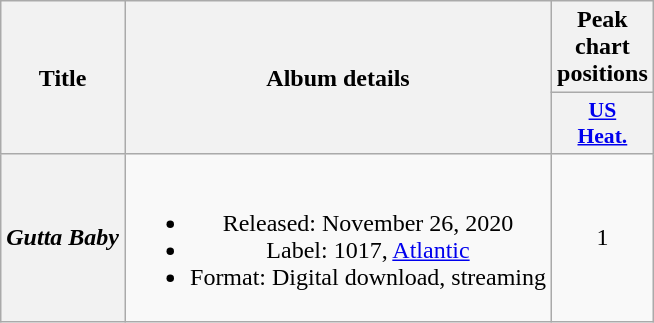<table class="wikitable plainrowheaders" style="text-align:center;">
<tr>
<th rowspan="2">Title</th>
<th rowspan="2">Album details</th>
<th>Peak chart positions</th>
</tr>
<tr>
<th scope="col" style="width:3em;font-size:90%;"><a href='#'>US<br>Heat.</a><br></th>
</tr>
<tr>
<th scope="row"><em>Gutta Baby</em></th>
<td><br><ul><li>Released: November 26, 2020</li><li>Label: 1017, <a href='#'>Atlantic</a></li><li>Format: Digital download, streaming</li></ul></td>
<td>1</td>
</tr>
</table>
